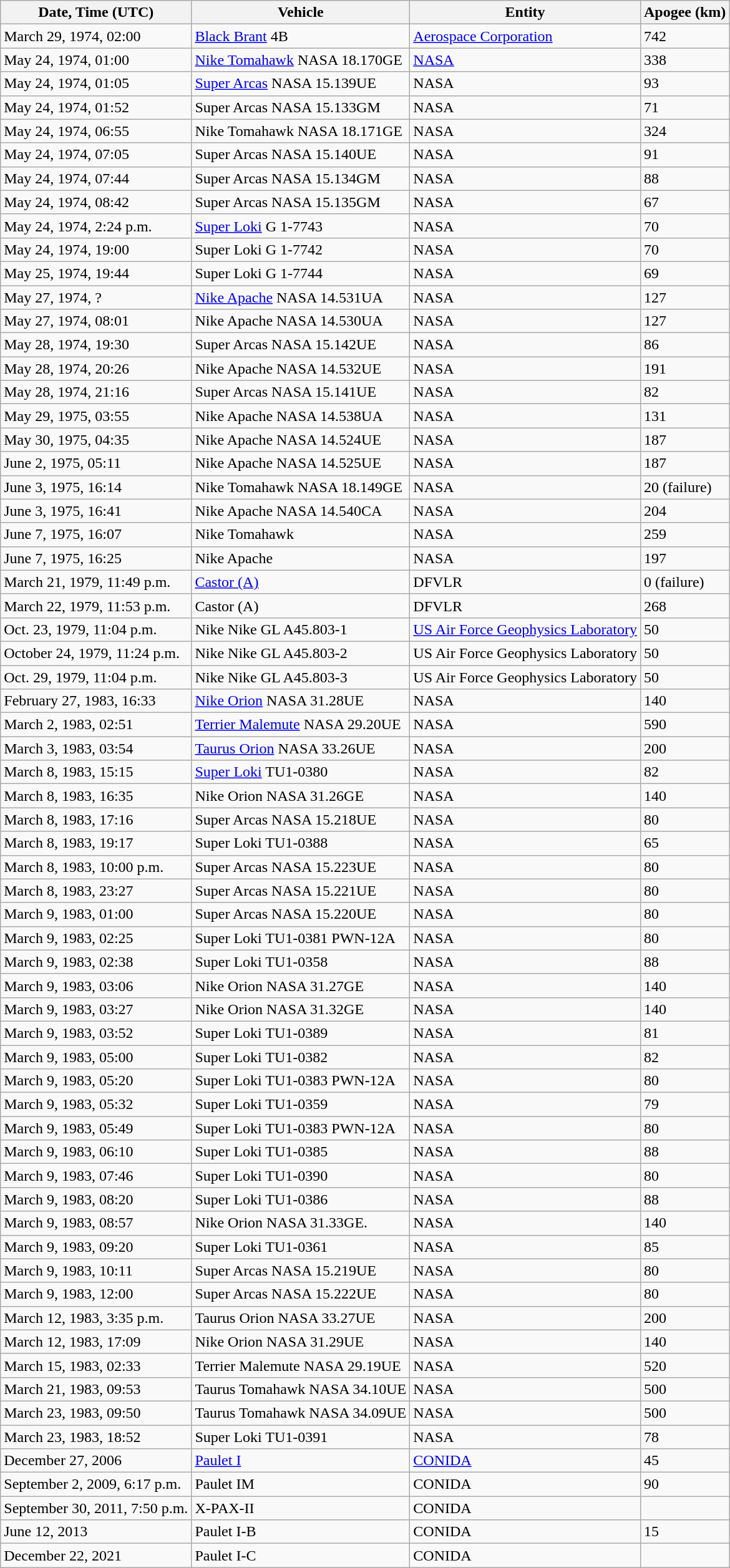<table class="wikitable sortable">
<tr>
<th>Date, Time (UTC)</th>
<th>Vehicle</th>
<th>Entity</th>
<th>Apogee (km)</th>
</tr>
<tr>
<td>March 29, 1974, 02:00</td>
<td><a href='#'>Black Brant</a> 4B</td>
<td><a href='#'>Aerospace Corporation</a></td>
<td>742</td>
</tr>
<tr>
<td>May 24, 1974, 01:00</td>
<td><a href='#'>Nike Tomahawk</a> NASA 18.170GE</td>
<td><a href='#'>NASA</a></td>
<td>338</td>
</tr>
<tr>
<td>May 24, 1974, 01:05</td>
<td><a href='#'>Super Arcas</a> NASA 15.139UE</td>
<td>NASA</td>
<td>93</td>
</tr>
<tr>
<td>May 24, 1974, 01:52</td>
<td>Super Arcas NASA 15.133GM</td>
<td>NASA</td>
<td>71</td>
</tr>
<tr>
<td>May 24, 1974, 06:55</td>
<td>Nike Tomahawk NASA 18.171GE</td>
<td>NASA</td>
<td>324</td>
</tr>
<tr>
<td>May 24, 1974, 07:05</td>
<td>Super Arcas NASA 15.140UE</td>
<td>NASA</td>
<td>91</td>
</tr>
<tr>
<td>May 24, 1974, 07:44</td>
<td>Super Arcas NASA 15.134GM</td>
<td>NASA</td>
<td>88</td>
</tr>
<tr>
<td>May 24, 1974, 08:42</td>
<td>Super Arcas NASA 15.135GM</td>
<td>NASA</td>
<td>67</td>
</tr>
<tr>
<td>May 24, 1974, 2:24 p.m.</td>
<td><a href='#'>Super Loki</a> G 1-7743</td>
<td>NASA</td>
<td>70</td>
</tr>
<tr>
<td>May 24, 1974, 19:00</td>
<td>Super Loki G 1-7742</td>
<td>NASA</td>
<td>70</td>
</tr>
<tr>
<td>May 25, 1974, 19:44</td>
<td>Super Loki G 1-7744</td>
<td>NASA</td>
<td>69</td>
</tr>
<tr>
<td>May 27, 1974, ?</td>
<td><a href='#'>Nike Apache</a> NASA 14.531UA</td>
<td>NASA</td>
<td>127</td>
</tr>
<tr>
<td>May 27, 1974, 08:01</td>
<td>Nike Apache NASA 14.530UA</td>
<td>NASA</td>
<td>127</td>
</tr>
<tr>
<td>May 28, 1974, 19:30</td>
<td>Super Arcas NASA 15.142UE</td>
<td>NASA</td>
<td>86</td>
</tr>
<tr>
<td>May 28, 1974, 20:26</td>
<td>Nike Apache NASA 14.532UE</td>
<td>NASA</td>
<td>191</td>
</tr>
<tr>
<td>May 28, 1974, 21:16</td>
<td>Super Arcas NASA 15.141UE</td>
<td>NASA</td>
<td>82</td>
</tr>
<tr>
<td>May 29, 1975, 03:55</td>
<td>Nike Apache NASA 14.538UA</td>
<td>NASA</td>
<td>131</td>
</tr>
<tr>
<td>May 30, 1975, 04:35</td>
<td>Nike Apache NASA 14.524UE</td>
<td>NASA</td>
<td>187</td>
</tr>
<tr>
<td>June 2, 1975, 05:11</td>
<td>Nike Apache NASA 14.525UE</td>
<td>NASA</td>
<td>187</td>
</tr>
<tr>
<td>June 3, 1975, 16:14</td>
<td>Nike Tomahawk NASA 18.149GE</td>
<td>NASA</td>
<td>20 (failure)</td>
</tr>
<tr>
<td>June 3, 1975, 16:41</td>
<td>Nike Apache NASA 14.540CA</td>
<td>NASA</td>
<td>204</td>
</tr>
<tr>
<td>June 7, 1975, 16:07</td>
<td>Nike Tomahawk</td>
<td>NASA</td>
<td>259</td>
</tr>
<tr>
<td>June 7, 1975, 16:25</td>
<td>Nike Apache</td>
<td>NASA</td>
<td>197</td>
</tr>
<tr>
<td>March 21, 1979, 11:49 p.m.</td>
<td><a href='#'>Castor (A)</a></td>
<td>DFVLR</td>
<td>0 (failure)</td>
</tr>
<tr>
<td>March 22, 1979, 11:53 p.m.</td>
<td>Castor (A)</td>
<td>DFVLR</td>
<td>268</td>
</tr>
<tr>
<td>Oct. 23, 1979, 11:04 p.m.</td>
<td>Nike Nike GL A45.803-1</td>
<td><a href='#'>US Air Force Geophysics Laboratory</a></td>
<td>50</td>
</tr>
<tr>
<td>October 24, 1979, 11:24 p.m.</td>
<td>Nike Nike GL A45.803-2</td>
<td>US Air Force Geophysics Laboratory</td>
<td>50</td>
</tr>
<tr>
<td>Oct. 29, 1979, 11:04 p.m.</td>
<td>Nike Nike GL A45.803-3</td>
<td>US Air Force Geophysics Laboratory</td>
<td>50</td>
</tr>
<tr>
<td>February 27, 1983, 16:33</td>
<td><a href='#'>Nike Orion</a> NASA 31.28UE</td>
<td>NASA</td>
<td>140</td>
</tr>
<tr>
<td>March 2, 1983, 02:51</td>
<td><a href='#'>Terrier Malemute</a> NASA 29.20UE</td>
<td>NASA</td>
<td>590</td>
</tr>
<tr>
<td>March 3, 1983, 03:54</td>
<td><a href='#'>Taurus Orion</a> NASA 33.26UE</td>
<td>NASA</td>
<td>200</td>
</tr>
<tr>
<td>March 8, 1983, 15:15</td>
<td><a href='#'>Super Loki</a> TU1-0380</td>
<td>NASA</td>
<td>82</td>
</tr>
<tr>
<td>March 8, 1983, 16:35</td>
<td>Nike Orion NASA 31.26GE</td>
<td>NASA</td>
<td>140</td>
</tr>
<tr>
<td>March 8, 1983, 17:16</td>
<td>Super Arcas NASA 15.218UE</td>
<td>NASA</td>
<td>80</td>
</tr>
<tr>
<td>March 8, 1983, 19:17</td>
<td>Super Loki TU1-0388</td>
<td>NASA</td>
<td>65</td>
</tr>
<tr>
<td>March 8, 1983, 10:00 p.m.</td>
<td>Super Arcas NASA 15.223UE</td>
<td>NASA</td>
<td>80</td>
</tr>
<tr>
<td>March 8, 1983, 23:27</td>
<td>Super Arcas NASA 15.221UE</td>
<td>NASA</td>
<td>80</td>
</tr>
<tr>
<td>March 9, 1983, 01:00</td>
<td>Super Arcas NASA 15.220UE</td>
<td>NASA</td>
<td>80</td>
</tr>
<tr>
<td>March 9, 1983, 02:25</td>
<td>Super Loki TU1-0381 PWN-12A</td>
<td>NASA</td>
<td>80</td>
</tr>
<tr>
<td>March 9, 1983, 02:38</td>
<td>Super Loki TU1-0358</td>
<td>NASA</td>
<td>88</td>
</tr>
<tr>
<td>March 9, 1983, 03:06</td>
<td>Nike Orion NASA 31.27GE</td>
<td>NASA</td>
<td>140</td>
</tr>
<tr>
<td>March 9, 1983, 03:27</td>
<td>Nike Orion NASA 31.32GE</td>
<td>NASA</td>
<td>140</td>
</tr>
<tr>
<td>March 9, 1983, 03:52</td>
<td>Super Loki TU1-0389</td>
<td>NASA</td>
<td>81</td>
</tr>
<tr>
<td>March 9, 1983, 05:00</td>
<td>Super Loki TU1-0382</td>
<td>NASA</td>
<td>82</td>
</tr>
<tr>
<td>March 9, 1983, 05:20</td>
<td>Super Loki TU1-0383 PWN-12A</td>
<td>NASA</td>
<td>80</td>
</tr>
<tr>
<td>March 9, 1983, 05:32</td>
<td>Super Loki TU1-0359</td>
<td>NASA</td>
<td>79</td>
</tr>
<tr>
<td>March 9, 1983, 05:49</td>
<td>Super Loki TU1-0383 PWN-12A</td>
<td>NASA</td>
<td>80</td>
</tr>
<tr>
<td>March 9, 1983, 06:10</td>
<td>Super Loki TU1-0385</td>
<td>NASA</td>
<td>88</td>
</tr>
<tr>
<td>March 9, 1983, 07:46</td>
<td>Super Loki TU1-0390</td>
<td>NASA</td>
<td>80</td>
</tr>
<tr>
<td>March 9, 1983, 08:20</td>
<td>Super Loki TU1-0386</td>
<td>NASA</td>
<td>88</td>
</tr>
<tr>
<td>March 9, 1983, 08:57</td>
<td>Nike Orion NASA 31.33GE.</td>
<td>NASA</td>
<td>140</td>
</tr>
<tr>
<td>March 9, 1983, 09:20</td>
<td>Super Loki TU1-0361</td>
<td>NASA</td>
<td>85</td>
</tr>
<tr>
<td>March 9, 1983, 10:11</td>
<td>Super Arcas NASA 15.219UE</td>
<td>NASA</td>
<td>80</td>
</tr>
<tr>
<td>March 9, 1983, 12:00</td>
<td>Super Arcas NASA 15.222UE</td>
<td>NASA</td>
<td>80</td>
</tr>
<tr>
<td>March 12, 1983, 3:35 p.m.</td>
<td>Taurus Orion NASA 33.27UE</td>
<td>NASA</td>
<td>200</td>
</tr>
<tr>
<td>March 12, 1983, 17:09</td>
<td>Nike Orion NASA 31.29UE</td>
<td>NASA</td>
<td>140</td>
</tr>
<tr>
<td>March 15, 1983, 02:33</td>
<td>Terrier Malemute NASA 29.19UE</td>
<td>NASA</td>
<td>520</td>
</tr>
<tr>
<td>March 21, 1983, 09:53</td>
<td>Taurus Tomahawk NASA 34.10UE</td>
<td>NASA</td>
<td>500</td>
</tr>
<tr>
<td>March 23, 1983, 09:50</td>
<td>Taurus Tomahawk NASA 34.09UE</td>
<td>NASA</td>
<td>500</td>
</tr>
<tr>
<td>March 23, 1983, 18:52</td>
<td>Super Loki TU1-0391</td>
<td>NASA</td>
<td>78</td>
</tr>
<tr>
<td>December 27, 2006</td>
<td><a href='#'>Paulet I</a></td>
<td><a href='#'>CONIDA</a></td>
<td>45</td>
</tr>
<tr>
<td>September 2, 2009, 6:17 p.m.</td>
<td>Paulet IM</td>
<td>CONIDA</td>
<td>90</td>
</tr>
<tr>
<td>September 30, 2011, 7:50 p.m.</td>
<td>X-PAX-II</td>
<td>CONIDA</td>
<td></td>
</tr>
<tr>
<td>June 12, 2013</td>
<td>Paulet I-B</td>
<td>CONIDA</td>
<td>15</td>
</tr>
<tr>
<td>December 22, 2021</td>
<td>Paulet I-C</td>
<td>CONIDA</td>
<td></td>
</tr>
</table>
